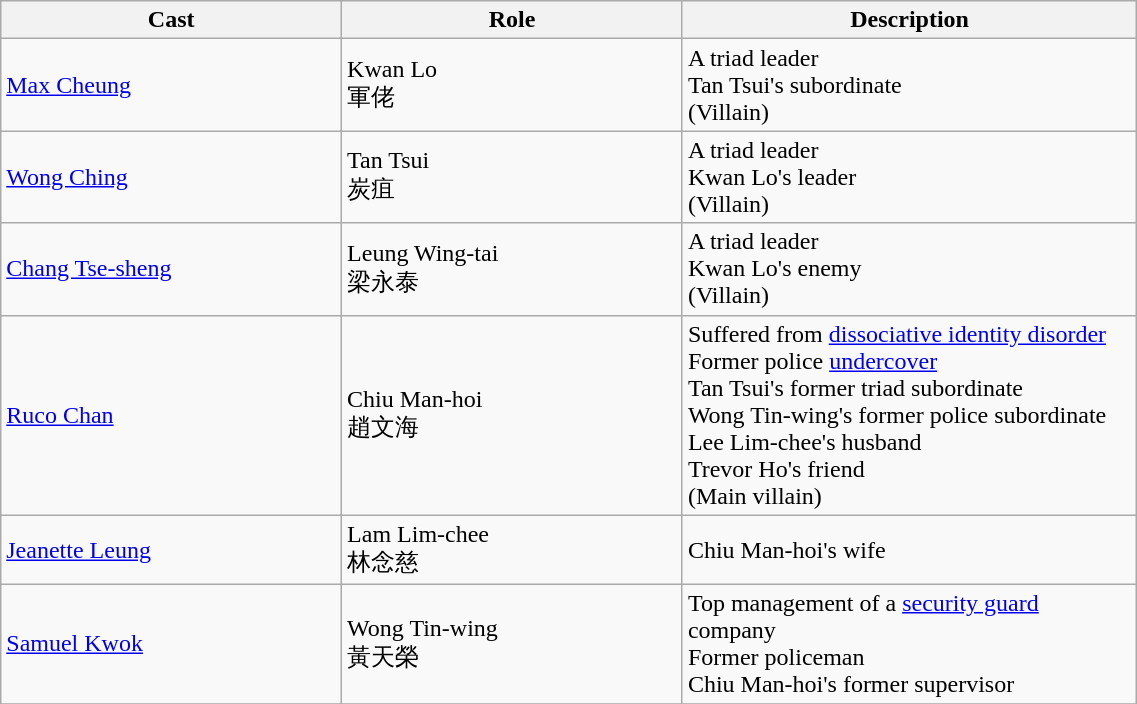<table class="wikitable" width="60%">
<tr>
<th style="width:30%">Cast</th>
<th style="width:30%">Role</th>
<th style="width:40%">Description</th>
</tr>
<tr>
<td><a href='#'>Max Cheung</a></td>
<td>Kwan Lo<br>軍佬</td>
<td>A triad leader<br>Tan Tsui's subordinate<br>(Villain)</td>
</tr>
<tr>
<td><a href='#'>Wong Ching</a></td>
<td>Tan Tsui<br>炭疽</td>
<td>A triad leader<br>Kwan Lo's leader<br>(Villain)</td>
</tr>
<tr>
<td><a href='#'>Chang Tse-sheng</a></td>
<td>Leung Wing-tai<br>梁永泰</td>
<td>A triad leader<br>Kwan Lo's enemy<br>(Villain)</td>
</tr>
<tr>
<td><a href='#'>Ruco Chan</a></td>
<td>Chiu Man-hoi<br>趙文海</td>
<td>Suffered from <a href='#'>dissociative identity disorder</a><br>Former police <a href='#'>undercover</a><br>Tan Tsui's former triad subordinate<br>Wong Tin-wing's former police subordinate<br>Lee Lim-chee's husband<br>Trevor Ho's friend<br>(Main villain)</td>
</tr>
<tr>
<td><a href='#'>Jeanette Leung</a></td>
<td>Lam Lim-chee<br>林念慈</td>
<td>Chiu Man-hoi's wife</td>
</tr>
<tr>
<td><a href='#'>Samuel Kwok</a></td>
<td>Wong Tin-wing<br>黃天榮</td>
<td>Top management of a <a href='#'>security guard</a> company<br>Former policeman<br>Chiu Man-hoi's former supervisor</td>
</tr>
<tr>
</tr>
</table>
